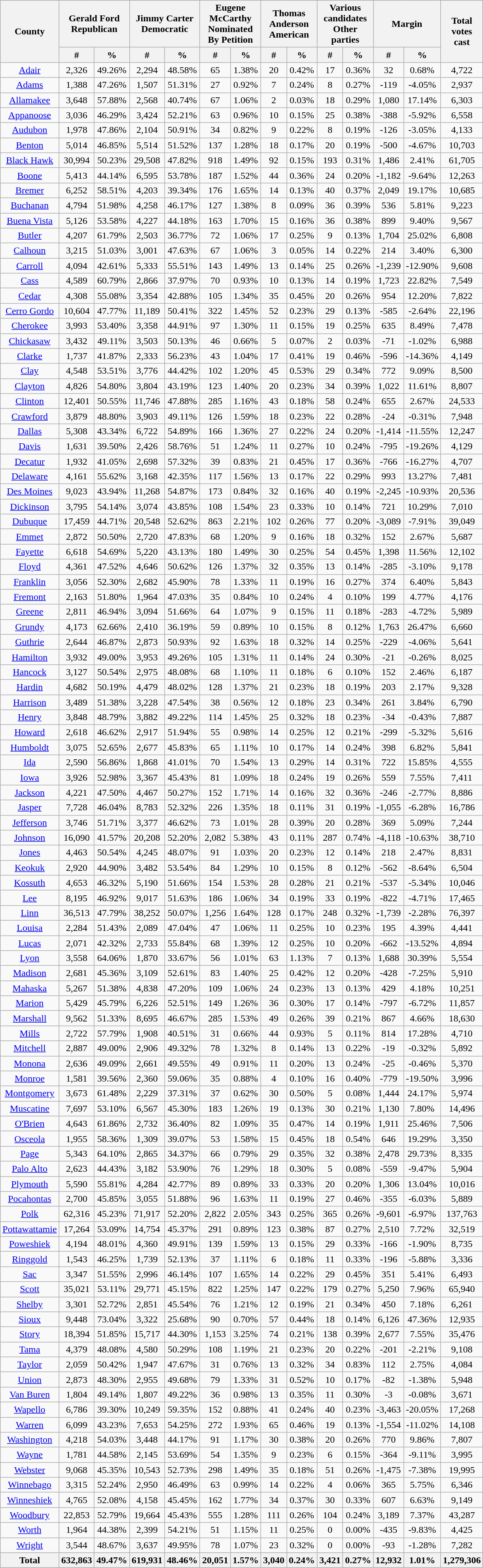<table width="60%" class="wikitable sortable">
<tr>
<th rowspan="2">County</th>
<th colspan="2">Gerald Ford<br>Republican</th>
<th colspan="2">Jimmy Carter<br>Democratic</th>
<th colspan="2">Eugene McCarthy<br>Nominated By Petition</th>
<th colspan="2">Thomas Anderson<br>American</th>
<th colspan="2">Various candidates<br>Other parties</th>
<th colspan="2">Margin</th>
<th rowspan="2">Total votes cast</th>
</tr>
<tr style="text-align:center;">
<th data-sort-type="number">#</th>
<th data-sort-type="number">%</th>
<th data-sort-type="number">#</th>
<th data-sort-type="number">%</th>
<th data-sort-type="number">#</th>
<th data-sort-type="number">%</th>
<th data-sort-type="number">#</th>
<th data-sort-type="number">%</th>
<th data-sort-type="number">#</th>
<th data-sort-type="number">%</th>
<th data-sort-type="number">#</th>
<th data-sort-type="number">%</th>
</tr>
<tr style="text-align:center;">
<td><a href='#'>Adair</a></td>
<td>2,326</td>
<td>49.26%</td>
<td>2,294</td>
<td>48.58%</td>
<td>65</td>
<td>1.38%</td>
<td>20</td>
<td>0.42%</td>
<td>17</td>
<td>0.36%</td>
<td>32</td>
<td>0.68%</td>
<td>4,722</td>
</tr>
<tr style="text-align:center;">
<td><a href='#'>Adams</a></td>
<td>1,388</td>
<td>47.26%</td>
<td>1,507</td>
<td>51.31%</td>
<td>27</td>
<td>0.92%</td>
<td>7</td>
<td>0.24%</td>
<td>8</td>
<td>0.27%</td>
<td>-119</td>
<td>-4.05%</td>
<td>2,937</td>
</tr>
<tr style="text-align:center;">
<td><a href='#'>Allamakee</a></td>
<td>3,648</td>
<td>57.88%</td>
<td>2,568</td>
<td>40.74%</td>
<td>67</td>
<td>1.06%</td>
<td>2</td>
<td>0.03%</td>
<td>18</td>
<td>0.29%</td>
<td>1,080</td>
<td>17.14%</td>
<td>6,303</td>
</tr>
<tr style="text-align:center;">
<td><a href='#'>Appanoose</a></td>
<td>3,036</td>
<td>46.29%</td>
<td>3,424</td>
<td>52.21%</td>
<td>63</td>
<td>0.96%</td>
<td>10</td>
<td>0.15%</td>
<td>25</td>
<td>0.38%</td>
<td>-388</td>
<td>-5.92%</td>
<td>6,558</td>
</tr>
<tr style="text-align:center;">
<td><a href='#'>Audubon</a></td>
<td>1,978</td>
<td>47.86%</td>
<td>2,104</td>
<td>50.91%</td>
<td>34</td>
<td>0.82%</td>
<td>9</td>
<td>0.22%</td>
<td>8</td>
<td>0.19%</td>
<td>-126</td>
<td>-3.05%</td>
<td>4,133</td>
</tr>
<tr style="text-align:center;">
<td><a href='#'>Benton</a></td>
<td>5,014</td>
<td>46.85%</td>
<td>5,514</td>
<td>51.52%</td>
<td>137</td>
<td>1.28%</td>
<td>18</td>
<td>0.17%</td>
<td>20</td>
<td>0.19%</td>
<td>-500</td>
<td>-4.67%</td>
<td>10,703</td>
</tr>
<tr style="text-align:center;">
<td><a href='#'>Black Hawk</a></td>
<td>30,994</td>
<td>50.23%</td>
<td>29,508</td>
<td>47.82%</td>
<td>918</td>
<td>1.49%</td>
<td>92</td>
<td>0.15%</td>
<td>193</td>
<td>0.31%</td>
<td>1,486</td>
<td>2.41%</td>
<td>61,705</td>
</tr>
<tr style="text-align:center;">
<td><a href='#'>Boone</a></td>
<td>5,413</td>
<td>44.14%</td>
<td>6,595</td>
<td>53.78%</td>
<td>187</td>
<td>1.52%</td>
<td>44</td>
<td>0.36%</td>
<td>24</td>
<td>0.20%</td>
<td>-1,182</td>
<td>-9.64%</td>
<td>12,263</td>
</tr>
<tr style="text-align:center;">
<td><a href='#'>Bremer</a></td>
<td>6,252</td>
<td>58.51%</td>
<td>4,203</td>
<td>39.34%</td>
<td>176</td>
<td>1.65%</td>
<td>14</td>
<td>0.13%</td>
<td>40</td>
<td>0.37%</td>
<td>2,049</td>
<td>19.17%</td>
<td>10,685</td>
</tr>
<tr style="text-align:center;">
<td><a href='#'>Buchanan</a></td>
<td>4,794</td>
<td>51.98%</td>
<td>4,258</td>
<td>46.17%</td>
<td>127</td>
<td>1.38%</td>
<td>8</td>
<td>0.09%</td>
<td>36</td>
<td>0.39%</td>
<td>536</td>
<td>5.81%</td>
<td>9,223</td>
</tr>
<tr style="text-align:center;">
<td><a href='#'>Buena Vista</a></td>
<td>5,126</td>
<td>53.58%</td>
<td>4,227</td>
<td>44.18%</td>
<td>163</td>
<td>1.70%</td>
<td>15</td>
<td>0.16%</td>
<td>36</td>
<td>0.38%</td>
<td>899</td>
<td>9.40%</td>
<td>9,567</td>
</tr>
<tr style="text-align:center;">
<td><a href='#'>Butler</a></td>
<td>4,207</td>
<td>61.79%</td>
<td>2,503</td>
<td>36.77%</td>
<td>72</td>
<td>1.06%</td>
<td>17</td>
<td>0.25%</td>
<td>9</td>
<td>0.13%</td>
<td>1,704</td>
<td>25.02%</td>
<td>6,808</td>
</tr>
<tr style="text-align:center;">
<td><a href='#'>Calhoun</a></td>
<td>3,215</td>
<td>51.03%</td>
<td>3,001</td>
<td>47.63%</td>
<td>67</td>
<td>1.06%</td>
<td>3</td>
<td>0.05%</td>
<td>14</td>
<td>0.22%</td>
<td>214</td>
<td>3.40%</td>
<td>6,300</td>
</tr>
<tr style="text-align:center;">
<td><a href='#'>Carroll</a></td>
<td>4,094</td>
<td>42.61%</td>
<td>5,333</td>
<td>55.51%</td>
<td>143</td>
<td>1.49%</td>
<td>13</td>
<td>0.14%</td>
<td>25</td>
<td>0.26%</td>
<td>-1,239</td>
<td>-12.90%</td>
<td>9,608</td>
</tr>
<tr style="text-align:center;">
<td><a href='#'>Cass</a></td>
<td>4,589</td>
<td>60.79%</td>
<td>2,866</td>
<td>37.97%</td>
<td>70</td>
<td>0.93%</td>
<td>10</td>
<td>0.13%</td>
<td>14</td>
<td>0.19%</td>
<td>1,723</td>
<td>22.82%</td>
<td>7,549</td>
</tr>
<tr style="text-align:center;">
<td><a href='#'>Cedar</a></td>
<td>4,308</td>
<td>55.08%</td>
<td>3,354</td>
<td>42.88%</td>
<td>105</td>
<td>1.34%</td>
<td>35</td>
<td>0.45%</td>
<td>20</td>
<td>0.26%</td>
<td>954</td>
<td>12.20%</td>
<td>7,822</td>
</tr>
<tr style="text-align:center;">
<td><a href='#'>Cerro Gordo</a></td>
<td>10,604</td>
<td>47.77%</td>
<td>11,189</td>
<td>50.41%</td>
<td>322</td>
<td>1.45%</td>
<td>52</td>
<td>0.23%</td>
<td>29</td>
<td>0.13%</td>
<td>-585</td>
<td>-2.64%</td>
<td>22,196</td>
</tr>
<tr style="text-align:center;">
<td><a href='#'>Cherokee</a></td>
<td>3,993</td>
<td>53.40%</td>
<td>3,358</td>
<td>44.91%</td>
<td>97</td>
<td>1.30%</td>
<td>11</td>
<td>0.15%</td>
<td>19</td>
<td>0.25%</td>
<td>635</td>
<td>8.49%</td>
<td>7,478</td>
</tr>
<tr style="text-align:center;">
<td><a href='#'>Chickasaw</a></td>
<td>3,432</td>
<td>49.11%</td>
<td>3,503</td>
<td>50.13%</td>
<td>46</td>
<td>0.66%</td>
<td>5</td>
<td>0.07%</td>
<td>2</td>
<td>0.03%</td>
<td>-71</td>
<td>-1.02%</td>
<td>6,988</td>
</tr>
<tr style="text-align:center;">
<td><a href='#'>Clarke</a></td>
<td>1,737</td>
<td>41.87%</td>
<td>2,333</td>
<td>56.23%</td>
<td>43</td>
<td>1.04%</td>
<td>17</td>
<td>0.41%</td>
<td>19</td>
<td>0.46%</td>
<td>-596</td>
<td>-14.36%</td>
<td>4,149</td>
</tr>
<tr style="text-align:center;">
<td><a href='#'>Clay</a></td>
<td>4,548</td>
<td>53.51%</td>
<td>3,776</td>
<td>44.42%</td>
<td>102</td>
<td>1.20%</td>
<td>45</td>
<td>0.53%</td>
<td>29</td>
<td>0.34%</td>
<td>772</td>
<td>9.09%</td>
<td>8,500</td>
</tr>
<tr style="text-align:center;">
<td><a href='#'>Clayton</a></td>
<td>4,826</td>
<td>54.80%</td>
<td>3,804</td>
<td>43.19%</td>
<td>123</td>
<td>1.40%</td>
<td>20</td>
<td>0.23%</td>
<td>34</td>
<td>0.39%</td>
<td>1,022</td>
<td>11.61%</td>
<td>8,807</td>
</tr>
<tr style="text-align:center;">
<td><a href='#'>Clinton</a></td>
<td>12,401</td>
<td>50.55%</td>
<td>11,746</td>
<td>47.88%</td>
<td>285</td>
<td>1.16%</td>
<td>43</td>
<td>0.18%</td>
<td>58</td>
<td>0.24%</td>
<td>655</td>
<td>2.67%</td>
<td>24,533</td>
</tr>
<tr style="text-align:center;">
<td><a href='#'>Crawford</a></td>
<td>3,879</td>
<td>48.80%</td>
<td>3,903</td>
<td>49.11%</td>
<td>126</td>
<td>1.59%</td>
<td>18</td>
<td>0.23%</td>
<td>22</td>
<td>0.28%</td>
<td>-24</td>
<td>-0.31%</td>
<td>7,948</td>
</tr>
<tr style="text-align:center;">
<td><a href='#'>Dallas</a></td>
<td>5,308</td>
<td>43.34%</td>
<td>6,722</td>
<td>54.89%</td>
<td>166</td>
<td>1.36%</td>
<td>27</td>
<td>0.22%</td>
<td>24</td>
<td>0.20%</td>
<td>-1,414</td>
<td>-11.55%</td>
<td>12,247</td>
</tr>
<tr style="text-align:center;">
<td><a href='#'>Davis</a></td>
<td>1,631</td>
<td>39.50%</td>
<td>2,426</td>
<td>58.76%</td>
<td>51</td>
<td>1.24%</td>
<td>11</td>
<td>0.27%</td>
<td>10</td>
<td>0.24%</td>
<td>-795</td>
<td>-19.26%</td>
<td>4,129</td>
</tr>
<tr style="text-align:center;">
<td><a href='#'>Decatur</a></td>
<td>1,932</td>
<td>41.05%</td>
<td>2,698</td>
<td>57.32%</td>
<td>39</td>
<td>0.83%</td>
<td>21</td>
<td>0.45%</td>
<td>17</td>
<td>0.36%</td>
<td>-766</td>
<td>-16.27%</td>
<td>4,707</td>
</tr>
<tr style="text-align:center;">
<td><a href='#'>Delaware</a></td>
<td>4,161</td>
<td>55.62%</td>
<td>3,168</td>
<td>42.35%</td>
<td>117</td>
<td>1.56%</td>
<td>13</td>
<td>0.17%</td>
<td>22</td>
<td>0.29%</td>
<td>993</td>
<td>13.27%</td>
<td>7,481</td>
</tr>
<tr style="text-align:center;">
<td><a href='#'>Des Moines</a></td>
<td>9,023</td>
<td>43.94%</td>
<td>11,268</td>
<td>54.87%</td>
<td>173</td>
<td>0.84%</td>
<td>32</td>
<td>0.16%</td>
<td>40</td>
<td>0.19%</td>
<td>-2,245</td>
<td>-10.93%</td>
<td>20,536</td>
</tr>
<tr style="text-align:center;">
<td><a href='#'>Dickinson</a></td>
<td>3,795</td>
<td>54.14%</td>
<td>3,074</td>
<td>43.85%</td>
<td>108</td>
<td>1.54%</td>
<td>23</td>
<td>0.33%</td>
<td>10</td>
<td>0.14%</td>
<td>721</td>
<td>10.29%</td>
<td>7,010</td>
</tr>
<tr style="text-align:center;">
<td><a href='#'>Dubuque</a></td>
<td>17,459</td>
<td>44.71%</td>
<td>20,548</td>
<td>52.62%</td>
<td>863</td>
<td>2.21%</td>
<td>102</td>
<td>0.26%</td>
<td>77</td>
<td>0.20%</td>
<td>-3,089</td>
<td>-7.91%</td>
<td>39,049</td>
</tr>
<tr style="text-align:center;">
<td><a href='#'>Emmet</a></td>
<td>2,872</td>
<td>50.50%</td>
<td>2,720</td>
<td>47.83%</td>
<td>68</td>
<td>1.20%</td>
<td>9</td>
<td>0.16%</td>
<td>18</td>
<td>0.32%</td>
<td>152</td>
<td>2.67%</td>
<td>5,687</td>
</tr>
<tr style="text-align:center;">
<td><a href='#'>Fayette</a></td>
<td>6,618</td>
<td>54.69%</td>
<td>5,220</td>
<td>43.13%</td>
<td>180</td>
<td>1.49%</td>
<td>30</td>
<td>0.25%</td>
<td>54</td>
<td>0.45%</td>
<td>1,398</td>
<td>11.56%</td>
<td>12,102</td>
</tr>
<tr style="text-align:center;">
<td><a href='#'>Floyd</a></td>
<td>4,361</td>
<td>47.52%</td>
<td>4,646</td>
<td>50.62%</td>
<td>126</td>
<td>1.37%</td>
<td>32</td>
<td>0.35%</td>
<td>13</td>
<td>0.14%</td>
<td>-285</td>
<td>-3.10%</td>
<td>9,178</td>
</tr>
<tr style="text-align:center;">
<td><a href='#'>Franklin</a></td>
<td>3,056</td>
<td>52.30%</td>
<td>2,682</td>
<td>45.90%</td>
<td>78</td>
<td>1.33%</td>
<td>11</td>
<td>0.19%</td>
<td>16</td>
<td>0.27%</td>
<td>374</td>
<td>6.40%</td>
<td>5,843</td>
</tr>
<tr style="text-align:center;">
<td><a href='#'>Fremont</a></td>
<td>2,163</td>
<td>51.80%</td>
<td>1,964</td>
<td>47.03%</td>
<td>35</td>
<td>0.84%</td>
<td>10</td>
<td>0.24%</td>
<td>4</td>
<td>0.10%</td>
<td>199</td>
<td>4.77%</td>
<td>4,176</td>
</tr>
<tr style="text-align:center;">
<td><a href='#'>Greene</a></td>
<td>2,811</td>
<td>46.94%</td>
<td>3,094</td>
<td>51.66%</td>
<td>64</td>
<td>1.07%</td>
<td>9</td>
<td>0.15%</td>
<td>11</td>
<td>0.18%</td>
<td>-283</td>
<td>-4.72%</td>
<td>5,989</td>
</tr>
<tr style="text-align:center;">
<td><a href='#'>Grundy</a></td>
<td>4,173</td>
<td>62.66%</td>
<td>2,410</td>
<td>36.19%</td>
<td>59</td>
<td>0.89%</td>
<td>10</td>
<td>0.15%</td>
<td>8</td>
<td>0.12%</td>
<td>1,763</td>
<td>26.47%</td>
<td>6,660</td>
</tr>
<tr style="text-align:center;">
<td><a href='#'>Guthrie</a></td>
<td>2,644</td>
<td>46.87%</td>
<td>2,873</td>
<td>50.93%</td>
<td>92</td>
<td>1.63%</td>
<td>18</td>
<td>0.32%</td>
<td>14</td>
<td>0.25%</td>
<td>-229</td>
<td>-4.06%</td>
<td>5,641</td>
</tr>
<tr style="text-align:center;">
<td><a href='#'>Hamilton</a></td>
<td>3,932</td>
<td>49.00%</td>
<td>3,953</td>
<td>49.26%</td>
<td>105</td>
<td>1.31%</td>
<td>11</td>
<td>0.14%</td>
<td>24</td>
<td>0.30%</td>
<td>-21</td>
<td>-0.26%</td>
<td>8,025</td>
</tr>
<tr style="text-align:center;">
<td><a href='#'>Hancock</a></td>
<td>3,127</td>
<td>50.54%</td>
<td>2,975</td>
<td>48.08%</td>
<td>68</td>
<td>1.10%</td>
<td>11</td>
<td>0.18%</td>
<td>6</td>
<td>0.10%</td>
<td>152</td>
<td>2.46%</td>
<td>6,187</td>
</tr>
<tr style="text-align:center;">
<td><a href='#'>Hardin</a></td>
<td>4,682</td>
<td>50.19%</td>
<td>4,479</td>
<td>48.02%</td>
<td>128</td>
<td>1.37%</td>
<td>21</td>
<td>0.23%</td>
<td>18</td>
<td>0.19%</td>
<td>203</td>
<td>2.17%</td>
<td>9,328</td>
</tr>
<tr style="text-align:center;">
<td><a href='#'>Harrison</a></td>
<td>3,489</td>
<td>51.38%</td>
<td>3,228</td>
<td>47.54%</td>
<td>38</td>
<td>0.56%</td>
<td>12</td>
<td>0.18%</td>
<td>23</td>
<td>0.34%</td>
<td>261</td>
<td>3.84%</td>
<td>6,790</td>
</tr>
<tr style="text-align:center;">
<td><a href='#'>Henry</a></td>
<td>3,848</td>
<td>48.79%</td>
<td>3,882</td>
<td>49.22%</td>
<td>114</td>
<td>1.45%</td>
<td>25</td>
<td>0.32%</td>
<td>18</td>
<td>0.23%</td>
<td>-34</td>
<td>-0.43%</td>
<td>7,887</td>
</tr>
<tr style="text-align:center;">
<td><a href='#'>Howard</a></td>
<td>2,618</td>
<td>46.62%</td>
<td>2,917</td>
<td>51.94%</td>
<td>55</td>
<td>0.98%</td>
<td>14</td>
<td>0.25%</td>
<td>12</td>
<td>0.21%</td>
<td>-299</td>
<td>-5.32%</td>
<td>5,616</td>
</tr>
<tr style="text-align:center;">
<td><a href='#'>Humboldt</a></td>
<td>3,075</td>
<td>52.65%</td>
<td>2,677</td>
<td>45.83%</td>
<td>65</td>
<td>1.11%</td>
<td>10</td>
<td>0.17%</td>
<td>14</td>
<td>0.24%</td>
<td>398</td>
<td>6.82%</td>
<td>5,841</td>
</tr>
<tr style="text-align:center;">
<td><a href='#'>Ida</a></td>
<td>2,590</td>
<td>56.86%</td>
<td>1,868</td>
<td>41.01%</td>
<td>70</td>
<td>1.54%</td>
<td>13</td>
<td>0.29%</td>
<td>14</td>
<td>0.31%</td>
<td>722</td>
<td>15.85%</td>
<td>4,555</td>
</tr>
<tr style="text-align:center;">
<td><a href='#'>Iowa</a></td>
<td>3,926</td>
<td>52.98%</td>
<td>3,367</td>
<td>45.43%</td>
<td>81</td>
<td>1.09%</td>
<td>18</td>
<td>0.24%</td>
<td>19</td>
<td>0.26%</td>
<td>559</td>
<td>7.55%</td>
<td>7,411</td>
</tr>
<tr style="text-align:center;">
<td><a href='#'>Jackson</a></td>
<td>4,221</td>
<td>47.50%</td>
<td>4,467</td>
<td>50.27%</td>
<td>152</td>
<td>1.71%</td>
<td>14</td>
<td>0.16%</td>
<td>32</td>
<td>0.36%</td>
<td>-246</td>
<td>-2.77%</td>
<td>8,886</td>
</tr>
<tr style="text-align:center;">
<td><a href='#'>Jasper</a></td>
<td>7,728</td>
<td>46.04%</td>
<td>8,783</td>
<td>52.32%</td>
<td>226</td>
<td>1.35%</td>
<td>18</td>
<td>0.11%</td>
<td>31</td>
<td>0.19%</td>
<td>-1,055</td>
<td>-6.28%</td>
<td>16,786</td>
</tr>
<tr style="text-align:center;">
<td><a href='#'>Jefferson</a></td>
<td>3,746</td>
<td>51.71%</td>
<td>3,377</td>
<td>46.62%</td>
<td>73</td>
<td>1.01%</td>
<td>28</td>
<td>0.39%</td>
<td>20</td>
<td>0.28%</td>
<td>369</td>
<td>5.09%</td>
<td>7,244</td>
</tr>
<tr style="text-align:center;">
<td><a href='#'>Johnson</a></td>
<td>16,090</td>
<td>41.57%</td>
<td>20,208</td>
<td>52.20%</td>
<td>2,082</td>
<td>5.38%</td>
<td>43</td>
<td>0.11%</td>
<td>287</td>
<td>0.74%</td>
<td>-4,118</td>
<td>-10.63%</td>
<td>38,710</td>
</tr>
<tr style="text-align:center;">
<td><a href='#'>Jones</a></td>
<td>4,463</td>
<td>50.54%</td>
<td>4,245</td>
<td>48.07%</td>
<td>91</td>
<td>1.03%</td>
<td>20</td>
<td>0.23%</td>
<td>12</td>
<td>0.14%</td>
<td>218</td>
<td>2.47%</td>
<td>8,831</td>
</tr>
<tr style="text-align:center;">
<td><a href='#'>Keokuk</a></td>
<td>2,920</td>
<td>44.90%</td>
<td>3,482</td>
<td>53.54%</td>
<td>84</td>
<td>1.29%</td>
<td>10</td>
<td>0.15%</td>
<td>8</td>
<td>0.12%</td>
<td>-562</td>
<td>-8.64%</td>
<td>6,504</td>
</tr>
<tr style="text-align:center;">
<td><a href='#'>Kossuth</a></td>
<td>4,653</td>
<td>46.32%</td>
<td>5,190</td>
<td>51.66%</td>
<td>154</td>
<td>1.53%</td>
<td>28</td>
<td>0.28%</td>
<td>21</td>
<td>0.21%</td>
<td>-537</td>
<td>-5.34%</td>
<td>10,046</td>
</tr>
<tr style="text-align:center;">
<td><a href='#'>Lee</a></td>
<td>8,195</td>
<td>46.92%</td>
<td>9,017</td>
<td>51.63%</td>
<td>186</td>
<td>1.06%</td>
<td>34</td>
<td>0.19%</td>
<td>33</td>
<td>0.19%</td>
<td>-822</td>
<td>-4.71%</td>
<td>17,465</td>
</tr>
<tr style="text-align:center;">
<td><a href='#'>Linn</a></td>
<td>36,513</td>
<td>47.79%</td>
<td>38,252</td>
<td>50.07%</td>
<td>1,256</td>
<td>1.64%</td>
<td>128</td>
<td>0.17%</td>
<td>248</td>
<td>0.32%</td>
<td>-1,739</td>
<td>-2.28%</td>
<td>76,397</td>
</tr>
<tr style="text-align:center;">
<td><a href='#'>Louisa</a></td>
<td>2,284</td>
<td>51.43%</td>
<td>2,089</td>
<td>47.04%</td>
<td>47</td>
<td>1.06%</td>
<td>11</td>
<td>0.25%</td>
<td>10</td>
<td>0.23%</td>
<td>195</td>
<td>4.39%</td>
<td>4,441</td>
</tr>
<tr style="text-align:center;">
<td><a href='#'>Lucas</a></td>
<td>2,071</td>
<td>42.32%</td>
<td>2,733</td>
<td>55.84%</td>
<td>68</td>
<td>1.39%</td>
<td>12</td>
<td>0.25%</td>
<td>10</td>
<td>0.20%</td>
<td>-662</td>
<td>-13.52%</td>
<td>4,894</td>
</tr>
<tr style="text-align:center;">
<td><a href='#'>Lyon</a></td>
<td>3,558</td>
<td>64.06%</td>
<td>1,870</td>
<td>33.67%</td>
<td>56</td>
<td>1.01%</td>
<td>63</td>
<td>1.13%</td>
<td>7</td>
<td>0.13%</td>
<td>1,688</td>
<td>30.39%</td>
<td>5,554</td>
</tr>
<tr style="text-align:center;">
<td><a href='#'>Madison</a></td>
<td>2,681</td>
<td>45.36%</td>
<td>3,109</td>
<td>52.61%</td>
<td>83</td>
<td>1.40%</td>
<td>25</td>
<td>0.42%</td>
<td>12</td>
<td>0.20%</td>
<td>-428</td>
<td>-7.25%</td>
<td>5,910</td>
</tr>
<tr style="text-align:center;">
<td><a href='#'>Mahaska</a></td>
<td>5,267</td>
<td>51.38%</td>
<td>4,838</td>
<td>47.20%</td>
<td>109</td>
<td>1.06%</td>
<td>24</td>
<td>0.23%</td>
<td>13</td>
<td>0.13%</td>
<td>429</td>
<td>4.18%</td>
<td>10,251</td>
</tr>
<tr style="text-align:center;">
<td><a href='#'>Marion</a></td>
<td>5,429</td>
<td>45.79%</td>
<td>6,226</td>
<td>52.51%</td>
<td>149</td>
<td>1.26%</td>
<td>36</td>
<td>0.30%</td>
<td>17</td>
<td>0.14%</td>
<td>-797</td>
<td>-6.72%</td>
<td>11,857</td>
</tr>
<tr style="text-align:center;">
<td><a href='#'>Marshall</a></td>
<td>9,562</td>
<td>51.33%</td>
<td>8,695</td>
<td>46.67%</td>
<td>285</td>
<td>1.53%</td>
<td>49</td>
<td>0.26%</td>
<td>39</td>
<td>0.21%</td>
<td>867</td>
<td>4.66%</td>
<td>18,630</td>
</tr>
<tr style="text-align:center;">
<td><a href='#'>Mills</a></td>
<td>2,722</td>
<td>57.79%</td>
<td>1,908</td>
<td>40.51%</td>
<td>31</td>
<td>0.66%</td>
<td>44</td>
<td>0.93%</td>
<td>5</td>
<td>0.11%</td>
<td>814</td>
<td>17.28%</td>
<td>4,710</td>
</tr>
<tr style="text-align:center;">
<td><a href='#'>Mitchell</a></td>
<td>2,887</td>
<td>49.00%</td>
<td>2,906</td>
<td>49.32%</td>
<td>78</td>
<td>1.32%</td>
<td>8</td>
<td>0.14%</td>
<td>13</td>
<td>0.22%</td>
<td>-19</td>
<td>-0.32%</td>
<td>5,892</td>
</tr>
<tr style="text-align:center;">
<td><a href='#'>Monona</a></td>
<td>2,636</td>
<td>49.09%</td>
<td>2,661</td>
<td>49.55%</td>
<td>49</td>
<td>0.91%</td>
<td>11</td>
<td>0.20%</td>
<td>13</td>
<td>0.24%</td>
<td>-25</td>
<td>-0.46%</td>
<td>5,370</td>
</tr>
<tr style="text-align:center;">
<td><a href='#'>Monroe</a></td>
<td>1,581</td>
<td>39.56%</td>
<td>2,360</td>
<td>59.06%</td>
<td>35</td>
<td>0.88%</td>
<td>4</td>
<td>0.10%</td>
<td>16</td>
<td>0.40%</td>
<td>-779</td>
<td>-19.50%</td>
<td>3,996</td>
</tr>
<tr style="text-align:center;">
<td><a href='#'>Montgomery</a></td>
<td>3,673</td>
<td>61.48%</td>
<td>2,229</td>
<td>37.31%</td>
<td>37</td>
<td>0.62%</td>
<td>30</td>
<td>0.50%</td>
<td>5</td>
<td>0.08%</td>
<td>1,444</td>
<td>24.17%</td>
<td>5,974</td>
</tr>
<tr style="text-align:center;">
<td><a href='#'>Muscatine</a></td>
<td>7,697</td>
<td>53.10%</td>
<td>6,567</td>
<td>45.30%</td>
<td>183</td>
<td>1.26%</td>
<td>19</td>
<td>0.13%</td>
<td>30</td>
<td>0.21%</td>
<td>1,130</td>
<td>7.80%</td>
<td>14,496</td>
</tr>
<tr style="text-align:center;">
<td><a href='#'>O'Brien</a></td>
<td>4,643</td>
<td>61.86%</td>
<td>2,732</td>
<td>36.40%</td>
<td>82</td>
<td>1.09%</td>
<td>35</td>
<td>0.47%</td>
<td>14</td>
<td>0.19%</td>
<td>1,911</td>
<td>25.46%</td>
<td>7,506</td>
</tr>
<tr style="text-align:center;">
<td><a href='#'>Osceola</a></td>
<td>1,955</td>
<td>58.36%</td>
<td>1,309</td>
<td>39.07%</td>
<td>53</td>
<td>1.58%</td>
<td>15</td>
<td>0.45%</td>
<td>18</td>
<td>0.54%</td>
<td>646</td>
<td>19.29%</td>
<td>3,350</td>
</tr>
<tr style="text-align:center;">
<td><a href='#'>Page</a></td>
<td>5,343</td>
<td>64.10%</td>
<td>2,865</td>
<td>34.37%</td>
<td>66</td>
<td>0.79%</td>
<td>29</td>
<td>0.35%</td>
<td>32</td>
<td>0.38%</td>
<td>2,478</td>
<td>29.73%</td>
<td>8,335</td>
</tr>
<tr style="text-align:center;">
<td><a href='#'>Palo Alto</a></td>
<td>2,623</td>
<td>44.43%</td>
<td>3,182</td>
<td>53.90%</td>
<td>76</td>
<td>1.29%</td>
<td>18</td>
<td>0.30%</td>
<td>5</td>
<td>0.08%</td>
<td>-559</td>
<td>-9.47%</td>
<td>5,904</td>
</tr>
<tr style="text-align:center;">
<td><a href='#'>Plymouth</a></td>
<td>5,590</td>
<td>55.81%</td>
<td>4,284</td>
<td>42.77%</td>
<td>89</td>
<td>0.89%</td>
<td>33</td>
<td>0.33%</td>
<td>20</td>
<td>0.20%</td>
<td>1,306</td>
<td>13.04%</td>
<td>10,016</td>
</tr>
<tr style="text-align:center;">
<td><a href='#'>Pocahontas</a></td>
<td>2,700</td>
<td>45.85%</td>
<td>3,055</td>
<td>51.88%</td>
<td>96</td>
<td>1.63%</td>
<td>11</td>
<td>0.19%</td>
<td>27</td>
<td>0.46%</td>
<td>-355</td>
<td>-6.03%</td>
<td>5,889</td>
</tr>
<tr style="text-align:center;">
<td><a href='#'>Polk</a></td>
<td>62,316</td>
<td>45.23%</td>
<td>71,917</td>
<td>52.20%</td>
<td>2,822</td>
<td>2.05%</td>
<td>343</td>
<td>0.25%</td>
<td>365</td>
<td>0.26%</td>
<td>-9,601</td>
<td>-6.97%</td>
<td>137,763</td>
</tr>
<tr style="text-align:center;">
<td><a href='#'>Pottawattamie</a></td>
<td>17,264</td>
<td>53.09%</td>
<td>14,754</td>
<td>45.37%</td>
<td>291</td>
<td>0.89%</td>
<td>123</td>
<td>0.38%</td>
<td>87</td>
<td>0.27%</td>
<td>2,510</td>
<td>7.72%</td>
<td>32,519</td>
</tr>
<tr style="text-align:center;">
<td><a href='#'>Poweshiek</a></td>
<td>4,194</td>
<td>48.01%</td>
<td>4,360</td>
<td>49.91%</td>
<td>139</td>
<td>1.59%</td>
<td>13</td>
<td>0.15%</td>
<td>29</td>
<td>0.33%</td>
<td>-166</td>
<td>-1.90%</td>
<td>8,735</td>
</tr>
<tr style="text-align:center;">
<td><a href='#'>Ringgold</a></td>
<td>1,543</td>
<td>46.25%</td>
<td>1,739</td>
<td>52.13%</td>
<td>37</td>
<td>1.11%</td>
<td>6</td>
<td>0.18%</td>
<td>11</td>
<td>0.33%</td>
<td>-196</td>
<td>-5.88%</td>
<td>3,336</td>
</tr>
<tr style="text-align:center;">
<td><a href='#'>Sac</a></td>
<td>3,347</td>
<td>51.55%</td>
<td>2,996</td>
<td>46.14%</td>
<td>107</td>
<td>1.65%</td>
<td>14</td>
<td>0.22%</td>
<td>29</td>
<td>0.45%</td>
<td>351</td>
<td>5.41%</td>
<td>6,493</td>
</tr>
<tr style="text-align:center;">
<td><a href='#'>Scott</a></td>
<td>35,021</td>
<td>53.11%</td>
<td>29,771</td>
<td>45.15%</td>
<td>822</td>
<td>1.25%</td>
<td>147</td>
<td>0.22%</td>
<td>179</td>
<td>0.27%</td>
<td>5,250</td>
<td>7.96%</td>
<td>65,940</td>
</tr>
<tr style="text-align:center;">
<td><a href='#'>Shelby</a></td>
<td>3,301</td>
<td>52.72%</td>
<td>2,851</td>
<td>45.54%</td>
<td>76</td>
<td>1.21%</td>
<td>12</td>
<td>0.19%</td>
<td>21</td>
<td>0.34%</td>
<td>450</td>
<td>7.18%</td>
<td>6,261</td>
</tr>
<tr style="text-align:center;">
<td><a href='#'>Sioux</a></td>
<td>9,448</td>
<td>73.04%</td>
<td>3,322</td>
<td>25.68%</td>
<td>90</td>
<td>0.70%</td>
<td>57</td>
<td>0.44%</td>
<td>18</td>
<td>0.14%</td>
<td>6,126</td>
<td>47.36%</td>
<td>12,935</td>
</tr>
<tr style="text-align:center;">
<td><a href='#'>Story</a></td>
<td>18,394</td>
<td>51.85%</td>
<td>15,717</td>
<td>44.30%</td>
<td>1,153</td>
<td>3.25%</td>
<td>74</td>
<td>0.21%</td>
<td>138</td>
<td>0.39%</td>
<td>2,677</td>
<td>7.55%</td>
<td>35,476</td>
</tr>
<tr style="text-align:center;">
<td><a href='#'>Tama</a></td>
<td>4,379</td>
<td>48.08%</td>
<td>4,580</td>
<td>50.29%</td>
<td>108</td>
<td>1.19%</td>
<td>21</td>
<td>0.23%</td>
<td>20</td>
<td>0.22%</td>
<td>-201</td>
<td>-2.21%</td>
<td>9,108</td>
</tr>
<tr style="text-align:center;">
<td><a href='#'>Taylor</a></td>
<td>2,059</td>
<td>50.42%</td>
<td>1,947</td>
<td>47.67%</td>
<td>31</td>
<td>0.76%</td>
<td>13</td>
<td>0.32%</td>
<td>34</td>
<td>0.83%</td>
<td>112</td>
<td>2.75%</td>
<td>4,084</td>
</tr>
<tr style="text-align:center;">
<td><a href='#'>Union</a></td>
<td>2,873</td>
<td>48.30%</td>
<td>2,955</td>
<td>49.68%</td>
<td>79</td>
<td>1.33%</td>
<td>31</td>
<td>0.52%</td>
<td>10</td>
<td>0.17%</td>
<td>-82</td>
<td>-1.38%</td>
<td>5,948</td>
</tr>
<tr style="text-align:center;">
<td><a href='#'>Van Buren</a></td>
<td>1,804</td>
<td>49.14%</td>
<td>1,807</td>
<td>49.22%</td>
<td>36</td>
<td>0.98%</td>
<td>13</td>
<td>0.35%</td>
<td>11</td>
<td>0.30%</td>
<td>-3</td>
<td>-0.08%</td>
<td>3,671</td>
</tr>
<tr style="text-align:center;">
<td><a href='#'>Wapello</a></td>
<td>6,786</td>
<td>39.30%</td>
<td>10,249</td>
<td>59.35%</td>
<td>152</td>
<td>0.88%</td>
<td>41</td>
<td>0.24%</td>
<td>40</td>
<td>0.23%</td>
<td>-3,463</td>
<td>-20.05%</td>
<td>17,268</td>
</tr>
<tr style="text-align:center;">
<td><a href='#'>Warren</a></td>
<td>6,099</td>
<td>43.23%</td>
<td>7,653</td>
<td>54.25%</td>
<td>272</td>
<td>1.93%</td>
<td>65</td>
<td>0.46%</td>
<td>19</td>
<td>0.13%</td>
<td>-1,554</td>
<td>-11.02%</td>
<td>14,108</td>
</tr>
<tr style="text-align:center;">
<td><a href='#'>Washington</a></td>
<td>4,218</td>
<td>54.03%</td>
<td>3,448</td>
<td>44.17%</td>
<td>91</td>
<td>1.17%</td>
<td>30</td>
<td>0.38%</td>
<td>20</td>
<td>0.26%</td>
<td>770</td>
<td>9.86%</td>
<td>7,807</td>
</tr>
<tr style="text-align:center;">
<td><a href='#'>Wayne</a></td>
<td>1,781</td>
<td>44.58%</td>
<td>2,145</td>
<td>53.69%</td>
<td>54</td>
<td>1.35%</td>
<td>9</td>
<td>0.23%</td>
<td>6</td>
<td>0.15%</td>
<td>-364</td>
<td>-9.11%</td>
<td>3,995</td>
</tr>
<tr style="text-align:center;">
<td><a href='#'>Webster</a></td>
<td>9,068</td>
<td>45.35%</td>
<td>10,543</td>
<td>52.73%</td>
<td>298</td>
<td>1.49%</td>
<td>35</td>
<td>0.18%</td>
<td>51</td>
<td>0.26%</td>
<td>-1,475</td>
<td>-7.38%</td>
<td>19,995</td>
</tr>
<tr style="text-align:center;">
<td><a href='#'>Winnebago</a></td>
<td>3,315</td>
<td>52.24%</td>
<td>2,950</td>
<td>46.49%</td>
<td>63</td>
<td>0.99%</td>
<td>14</td>
<td>0.22%</td>
<td>4</td>
<td>0.06%</td>
<td>365</td>
<td>5.75%</td>
<td>6,346</td>
</tr>
<tr style="text-align:center;">
<td><a href='#'>Winneshiek</a></td>
<td>4,765</td>
<td>52.08%</td>
<td>4,158</td>
<td>45.45%</td>
<td>162</td>
<td>1.77%</td>
<td>34</td>
<td>0.37%</td>
<td>30</td>
<td>0.33%</td>
<td>607</td>
<td>6.63%</td>
<td>9,149</td>
</tr>
<tr style="text-align:center;">
<td><a href='#'>Woodbury</a></td>
<td>22,853</td>
<td>52.79%</td>
<td>19,664</td>
<td>45.43%</td>
<td>555</td>
<td>1.28%</td>
<td>111</td>
<td>0.26%</td>
<td>104</td>
<td>0.24%</td>
<td>3,189</td>
<td>7.37%</td>
<td>43,287</td>
</tr>
<tr style="text-align:center;">
<td><a href='#'>Worth</a></td>
<td>1,964</td>
<td>44.38%</td>
<td>2,399</td>
<td>54.21%</td>
<td>51</td>
<td>1.15%</td>
<td>11</td>
<td>0.25%</td>
<td>0</td>
<td>0.00%</td>
<td>-435</td>
<td>-9.83%</td>
<td>4,425</td>
</tr>
<tr style="text-align:center;">
<td><a href='#'>Wright</a></td>
<td>3,544</td>
<td>48.67%</td>
<td>3,637</td>
<td>49.95%</td>
<td>78</td>
<td>1.07%</td>
<td>23</td>
<td>0.32%</td>
<td>0</td>
<td>0.00%</td>
<td>-93</td>
<td>-1.28%</td>
<td>7,282</td>
</tr>
<tr style="text-align:center;">
<th>Total</th>
<th>632,863</th>
<th>49.47%</th>
<th>619,931</th>
<th>48.46%</th>
<th>20,051</th>
<th>1.57%</th>
<th>3,040</th>
<th>0.24%</th>
<th>3,421</th>
<th>0.27%</th>
<th>12,932</th>
<th>1.01%</th>
<th>1,279,306</th>
</tr>
</table>
